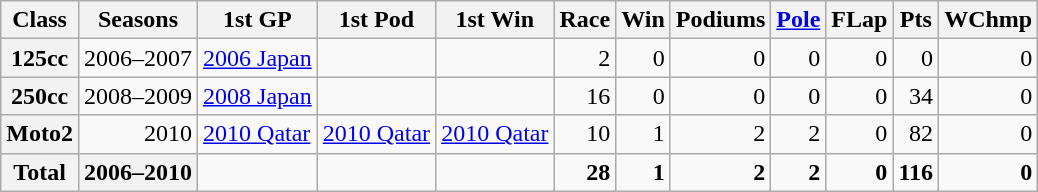<table class="wikitable">
<tr>
<th>Class</th>
<th>Seasons</th>
<th>1st GP</th>
<th>1st Pod</th>
<th>1st Win</th>
<th>Race</th>
<th>Win</th>
<th>Podiums</th>
<th><a href='#'>Pole</a></th>
<th>FLap</th>
<th>Pts</th>
<th>WChmp</th>
</tr>
<tr align="right">
<th>125cc</th>
<td>2006–2007</td>
<td align="left"><a href='#'>2006 Japan</a></td>
<td align="left"></td>
<td align="left"></td>
<td>2</td>
<td>0</td>
<td>0</td>
<td>0</td>
<td>0</td>
<td>0</td>
<td>0</td>
</tr>
<tr align="right">
<th>250cc</th>
<td>2008–2009</td>
<td align="left"><a href='#'>2008 Japan</a></td>
<td align="left"></td>
<td align="left"></td>
<td>16</td>
<td>0</td>
<td>0</td>
<td>0</td>
<td>0</td>
<td>34</td>
<td>0</td>
</tr>
<tr align="right">
<th>Moto2</th>
<td>2010</td>
<td align="left"><a href='#'>2010 Qatar</a></td>
<td align="left"><a href='#'>2010 Qatar</a></td>
<td align="left"><a href='#'>2010 Qatar</a></td>
<td>10</td>
<td>1</td>
<td>2</td>
<td>2</td>
<td>0</td>
<td>82</td>
<td>0</td>
</tr>
<tr align="right">
<th>Total</th>
<th>2006–2010</th>
<td></td>
<td></td>
<td></td>
<td><strong>28</strong></td>
<td><strong>1</strong></td>
<td><strong>2</strong></td>
<td><strong>2</strong></td>
<td><strong>0</strong></td>
<td><strong>116</strong></td>
<td><strong>0</strong></td>
</tr>
</table>
